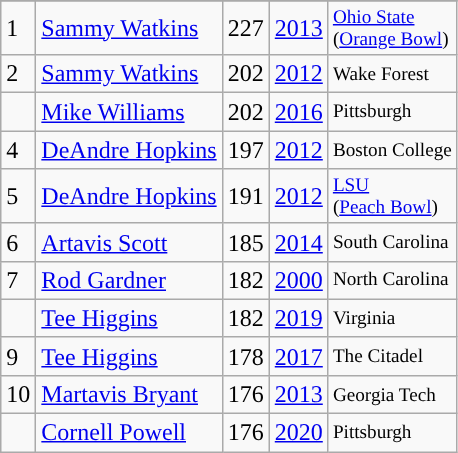<table class="wikitable">
<tr>
</tr>
<tr>
<td>1</td>
<td><a href='#'>Sammy Watkins</a></td>
<td>227</td>
<td><a href='#'>2013</a></td>
<td style="font-size:80%;"><a href='#'>Ohio State</a><br>(<a href='#'>Orange Bowl</a>)</td>
</tr>
<tr>
<td>2</td>
<td><a href='#'>Sammy Watkins</a></td>
<td>202</td>
<td><a href='#'>2012</a></td>
<td style="font-size:80%;">Wake Forest</td>
</tr>
<tr>
<td></td>
<td><a href='#'>Mike Williams</a></td>
<td>202</td>
<td><a href='#'>2016</a></td>
<td style="font-size:80%;">Pittsburgh</td>
</tr>
<tr>
<td>4</td>
<td><a href='#'>DeAndre Hopkins</a></td>
<td>197</td>
<td><a href='#'>2012</a></td>
<td style="font-size:80%;">Boston College</td>
</tr>
<tr>
<td>5</td>
<td><a href='#'>DeAndre Hopkins</a></td>
<td>191</td>
<td><a href='#'>2012</a></td>
<td style="font-size:80%;"><a href='#'>LSU</a><br>(<a href='#'>Peach Bowl</a>)</td>
</tr>
<tr>
<td>6</td>
<td><a href='#'>Artavis Scott</a></td>
<td>185</td>
<td><a href='#'>2014</a></td>
<td style="font-size:80%;">South Carolina</td>
</tr>
<tr>
<td>7</td>
<td><a href='#'>Rod Gardner</a></td>
<td>182</td>
<td><a href='#'>2000</a></td>
<td style="font-size:80%;">North Carolina</td>
</tr>
<tr>
<td></td>
<td><a href='#'>Tee Higgins</a></td>
<td>182</td>
<td><a href='#'>2019</a></td>
<td style="font-size:80%;">Virginia</td>
</tr>
<tr>
<td>9</td>
<td><a href='#'>Tee Higgins</a></td>
<td>178</td>
<td><a href='#'>2017</a></td>
<td style='font-size:80%;"'>The Citadel</td>
</tr>
<tr>
<td>10</td>
<td><a href='#'>Martavis Bryant</a></td>
<td>176</td>
<td><a href='#'>2013</a></td>
<td style="font-size:80%;">Georgia Tech</td>
</tr>
<tr>
<td></td>
<td><a href='#'>Cornell Powell</a></td>
<td>176</td>
<td><a href='#'>2020</a></td>
<td style="font-size:80%;">Pittsburgh</td>
</tr>
</table>
